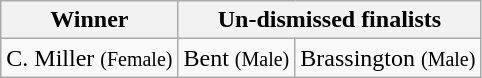<table class="wikitable mw-collapsible">
<tr>
<th>Winner</th>
<th colspan="2">Un-dismissed finalists</th>
</tr>
<tr>
<td>C. Miller <small>(Female)</small></td>
<td>Bent <small>(Male)</small></td>
<td>Brassington <small>(Male)</small></td>
</tr>
</table>
